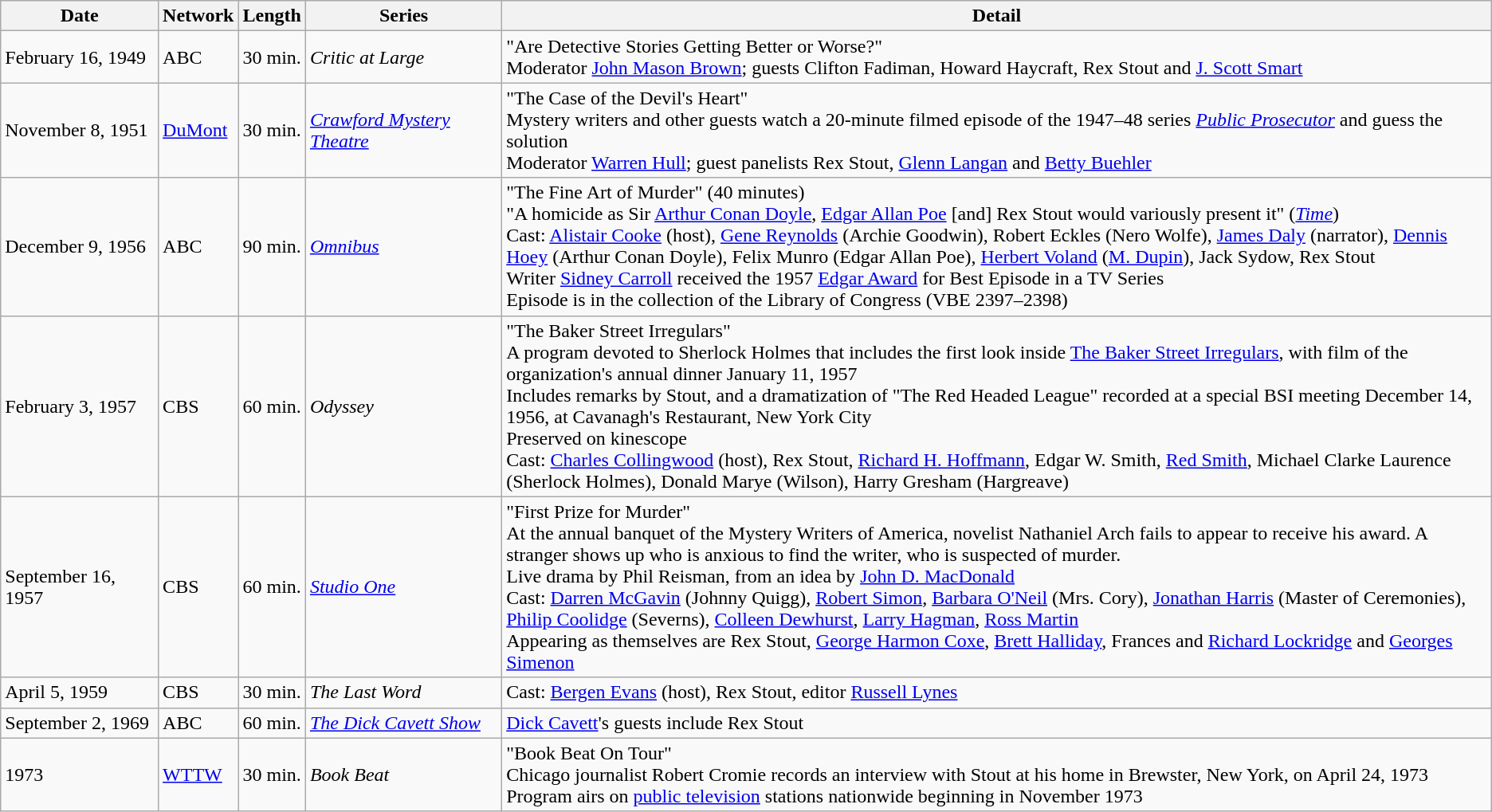<table class="wikitable sortable">
<tr>
<th class="unsortable">Date</th>
<th class="unsortable">Network</th>
<th class="unsortable">Length</th>
<th class="unsortable">Series</th>
<th class="unsortable">Detail</th>
</tr>
<tr>
<td>February 16, 1949</td>
<td>ABC</td>
<td>30 min.</td>
<td><em>Critic at Large</em></td>
<td>"Are Detective Stories Getting Better or Worse?"<br>Moderator <a href='#'>John Mason Brown</a>; guests Clifton Fadiman, Howard Haycraft, Rex Stout and <a href='#'>J. Scott Smart</a></td>
</tr>
<tr>
<td>November 8, 1951</td>
<td><a href='#'>DuMont</a></td>
<td>30 min.</td>
<td><em><a href='#'>Crawford Mystery Theatre</a></em></td>
<td>"The Case of the Devil's Heart"<br>Mystery writers and other guests watch a 20-minute filmed episode of the 1947–48 series <em><a href='#'>Public Prosecutor</a></em> and guess the solution<br>Moderator <a href='#'>Warren Hull</a>; guest panelists Rex Stout, <a href='#'>Glenn Langan</a> and <a href='#'>Betty Buehler</a></td>
</tr>
<tr>
<td>December 9, 1956</td>
<td>ABC</td>
<td>90 min.</td>
<td><em><a href='#'>Omnibus</a></em></td>
<td>"The Fine Art of Murder" (40 minutes)<br>"A homicide as Sir <a href='#'>Arthur Conan Doyle</a>, <a href='#'>Edgar Allan Poe</a> [and] Rex Stout would variously present it" (<em><a href='#'>Time</a></em>)<br>Cast: <a href='#'>Alistair Cooke</a> (host), <a href='#'>Gene Reynolds</a> (Archie Goodwin), Robert Eckles (Nero Wolfe), <a href='#'>James Daly</a> (narrator), <a href='#'>Dennis Hoey</a> (Arthur Conan Doyle), Felix Munro (Edgar Allan Poe), <a href='#'>Herbert Voland</a> (<a href='#'>M. Dupin</a>), Jack Sydow, Rex Stout<br>Writer <a href='#'>Sidney Carroll</a> received the 1957 <a href='#'>Edgar Award</a> for Best Episode in a TV Series<br>Episode is in the collection of the Library of Congress (VBE 2397–2398)</td>
</tr>
<tr>
<td>February 3, 1957</td>
<td>CBS</td>
<td>60 min.</td>
<td><em>Odyssey</em></td>
<td>"The Baker Street Irregulars"<br>A program devoted to Sherlock Holmes that includes the first look inside <a href='#'>The Baker Street Irregulars</a>, with film of the organization's annual dinner January 11, 1957<br>Includes remarks by Stout, and a dramatization of "The Red Headed League" recorded at a special BSI meeting December 14, 1956, at Cavanagh's Restaurant, New York City<br>Preserved on kinescope<br>Cast: <a href='#'>Charles Collingwood</a> (host), Rex Stout, <a href='#'>Richard H. Hoffmann</a>, Edgar W. Smith, <a href='#'>Red Smith</a>, Michael Clarke Laurence (Sherlock Holmes), Donald Marye (Wilson), Harry Gresham (Hargreave)</td>
</tr>
<tr>
<td>September 16, 1957</td>
<td>CBS</td>
<td>60 min.</td>
<td><em><a href='#'>Studio One</a></em></td>
<td>"First Prize for Murder"<br>At the annual banquet of the Mystery Writers of America, novelist Nathaniel Arch fails to appear to receive his award. A stranger shows up who is anxious to find the writer, who is suspected of murder.<br>Live drama by Phil Reisman, from an idea by <a href='#'>John D. MacDonald</a><br>Cast: <a href='#'>Darren McGavin</a> (Johnny Quigg), <a href='#'>Robert Simon</a>, <a href='#'>Barbara O'Neil</a> (Mrs. Cory), <a href='#'>Jonathan Harris</a> (Master of Ceremonies), <a href='#'>Philip Coolidge</a> (Severns), <a href='#'>Colleen Dewhurst</a>, <a href='#'>Larry Hagman</a>, <a href='#'>Ross Martin</a><br>Appearing as themselves are Rex Stout, <a href='#'>George Harmon Coxe</a>, <a href='#'>Brett Halliday</a>, Frances and <a href='#'>Richard Lockridge</a> and <a href='#'>Georges Simenon</a></td>
</tr>
<tr>
<td>April 5, 1959</td>
<td>CBS</td>
<td>30 min.</td>
<td><em>The Last Word</em></td>
<td>Cast: <a href='#'>Bergen Evans</a> (host), Rex Stout, editor <a href='#'>Russell Lynes</a></td>
</tr>
<tr>
<td>September 2, 1969</td>
<td>ABC</td>
<td>60 min.</td>
<td><em><a href='#'>The&nbsp;Dick&nbsp;Cavett&nbsp;Show</a></em></td>
<td><a href='#'>Dick Cavett</a>'s guests include Rex Stout</td>
</tr>
<tr>
<td>1973</td>
<td><a href='#'>WTTW</a></td>
<td>30 min.</td>
<td><em>Book Beat</em></td>
<td>"Book Beat On Tour"<br>Chicago journalist Robert Cromie records an interview with Stout at his home in Brewster, New York, on April 24, 1973<br>Program airs on <a href='#'>public television</a> stations nationwide beginning in November 1973</td>
</tr>
</table>
